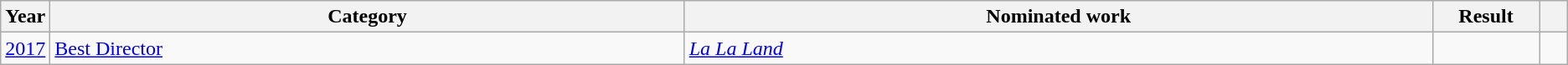<table class=wikitable>
<tr>
<th scope="col" style="width:1em;">Year</th>
<th scope="col" style="width:33em;">Category</th>
<th scope="col" style="width:39em;">Nominated work</th>
<th scope="col" style="width:5em;">Result</th>
<th scope="col" style="width:1em;"></th>
</tr>
<tr>
<td><a href='#'>2017</a></td>
<td><a href='#'>Best Director</a></td>
<td><em><a href='#'>La La Land</a></em></td>
<td></td>
<td></td>
</tr>
</table>
